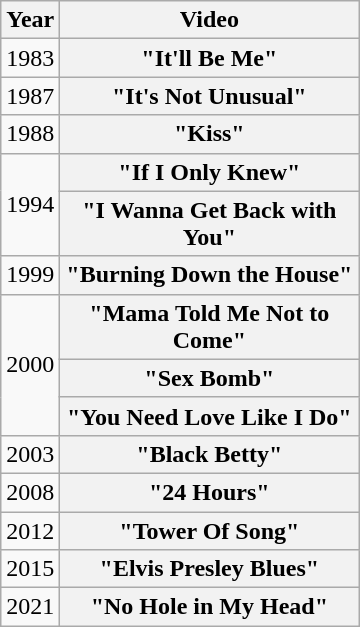<table class="wikitable plainrowheaders">
<tr>
<th>Year</th>
<th style="width:12em;">Video</th>
</tr>
<tr>
<td>1983</td>
<th scope="row">"It'll Be Me"</th>
</tr>
<tr>
<td>1987</td>
<th scope="row">"It's Not Unusual"</th>
</tr>
<tr>
<td>1988</td>
<th scope="row">"Kiss"</th>
</tr>
<tr>
<td rowspan="2">1994</td>
<th scope="row">"If I Only Knew"</th>
</tr>
<tr>
<th scope="row">"I Wanna Get Back with You"</th>
</tr>
<tr>
<td>1999</td>
<th scope="row">"Burning Down the House"</th>
</tr>
<tr>
<td rowspan="3">2000</td>
<th scope="row">"Mama Told Me Not to Come"</th>
</tr>
<tr>
<th scope="row">"Sex Bomb"</th>
</tr>
<tr>
<th scope="row">"You Need Love Like I Do"</th>
</tr>
<tr>
<td>2003</td>
<th scope="row">"Black Betty"</th>
</tr>
<tr>
<td>2008</td>
<th scope="row">"24 Hours"</th>
</tr>
<tr>
<td>2012</td>
<th scope="row">"Tower Of Song"</th>
</tr>
<tr>
<td>2015</td>
<th scope="row">"Elvis Presley Blues"</th>
</tr>
<tr>
<td>2021</td>
<th scope="row">"No Hole in My Head"</th>
</tr>
</table>
